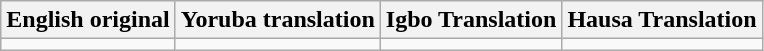<table class="wikitable">
<tr>
<th>English original</th>
<th>Yoruba translation</th>
<th>Igbo Translation</th>
<th>Hausa Translation</th>
</tr>
<tr style="vertical-align:top; white-space:nowrap;">
<td></td>
<td></td>
<td></td>
<td></td>
</tr>
</table>
